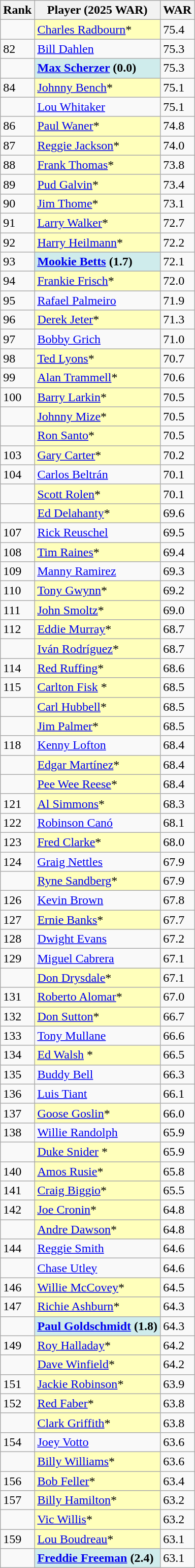<table class="wikitable" style="float:left;">
<tr style="white-space:nowrap;">
<th>Rank</th>
<th>Player (2025 WAR)</th>
<th>WAR</th>
</tr>
<tr>
<td></td>
<td style="background:#ffffbb;"><a href='#'>Charles Radbourn</a>*</td>
<td>75.4</td>
</tr>
<tr>
<td>82</td>
<td><a href='#'>Bill Dahlen</a></td>
<td>75.3</td>
</tr>
<tr>
<td></td>
<td style="background:#cfecec;"><strong><a href='#'>Max Scherzer</a> (0.0)</strong></td>
<td>75.3</td>
</tr>
<tr>
<td>84</td>
<td style="background:#ffffbb;"><a href='#'>Johnny Bench</a>*</td>
<td>75.1</td>
</tr>
<tr>
<td></td>
<td><a href='#'>Lou Whitaker</a></td>
<td>75.1</td>
</tr>
<tr>
<td>86</td>
<td style="background:#ffffbb;"><a href='#'>Paul Waner</a>*</td>
<td>74.8</td>
</tr>
<tr>
<td>87</td>
<td style="background:#ffffbb;"><a href='#'>Reggie Jackson</a>*</td>
<td>74.0</td>
</tr>
<tr>
<td>88</td>
<td style="background:#ffffbb;"><a href='#'>Frank Thomas</a>*</td>
<td>73.8</td>
</tr>
<tr>
<td>89</td>
<td style="background:#ffffbb;"><a href='#'>Pud Galvin</a>*</td>
<td>73.4</td>
</tr>
<tr>
<td>90</td>
<td style="background:#ffffbb;"><a href='#'>Jim Thome</a>*</td>
<td>73.1</td>
</tr>
<tr>
<td>91</td>
<td style="background:#ffffbb;"><a href='#'>Larry Walker</a>*</td>
<td>72.7</td>
</tr>
<tr>
<td>92</td>
<td style="background:#ffffbb;"><a href='#'>Harry Heilmann</a>*</td>
<td>72.2</td>
</tr>
<tr>
<td>93</td>
<td style="background:#cfecec;"><strong><a href='#'>Mookie Betts</a> (1.7)</strong></td>
<td>72.1</td>
</tr>
<tr>
<td>94</td>
<td style="background:#ffffbb;"><a href='#'>Frankie Frisch</a>*</td>
<td>72.0</td>
</tr>
<tr>
<td>95</td>
<td><a href='#'>Rafael Palmeiro</a></td>
<td>71.9</td>
</tr>
<tr>
<td>96</td>
<td style="background:#ffffbb;"><a href='#'>Derek Jeter</a>*</td>
<td>71.3</td>
</tr>
<tr>
<td>97</td>
<td><a href='#'>Bobby Grich</a></td>
<td>71.0</td>
</tr>
<tr>
<td>98</td>
<td style="background:#ffffbb;"><a href='#'>Ted Lyons</a>*</td>
<td>70.7</td>
</tr>
<tr>
<td>99</td>
<td style="background:#ffffbb;"><a href='#'>Alan Trammell</a>*</td>
<td>70.6</td>
</tr>
<tr>
<td>100</td>
<td style="background:#ffffbb;"><a href='#'>Barry Larkin</a>*</td>
<td>70.5</td>
</tr>
<tr>
<td></td>
<td style="background:#ffffbb;"><a href='#'>Johnny Mize</a>*</td>
<td>70.5</td>
</tr>
<tr>
<td></td>
<td style="background:#ffffbb;"><a href='#'>Ron Santo</a>*</td>
<td>70.5</td>
</tr>
<tr>
<td>103</td>
<td style="background:#ffffbb;"><a href='#'>Gary Carter</a>*</td>
<td>70.2</td>
</tr>
<tr>
<td>104</td>
<td><a href='#'>Carlos Beltrán</a></td>
<td>70.1</td>
</tr>
<tr>
<td></td>
<td style="background:#ffffbb;"><a href='#'>Scott Rolen</a>*</td>
<td>70.1</td>
</tr>
<tr>
<td></td>
<td style="background:#ffffbb;"><a href='#'>Ed Delahanty</a>*</td>
<td>69.6</td>
</tr>
<tr>
<td>107</td>
<td><a href='#'>Rick Reuschel</a></td>
<td>69.5</td>
</tr>
<tr>
<td>108</td>
<td style="background:#ffffbb;"><a href='#'>Tim Raines</a>*</td>
<td>69.4</td>
</tr>
<tr>
<td>109</td>
<td><a href='#'>Manny Ramirez</a></td>
<td>69.3</td>
</tr>
<tr>
<td>110</td>
<td style="background:#ffffbb;"><a href='#'>Tony Gwynn</a>*</td>
<td>69.2</td>
</tr>
<tr>
<td>111</td>
<td style="background:#ffffbb;"><a href='#'>John Smoltz</a>*</td>
<td>69.0</td>
</tr>
<tr>
<td>112</td>
<td style="background:#ffffbb;"><a href='#'>Eddie Murray</a>*</td>
<td>68.7</td>
</tr>
<tr>
<td></td>
<td style="background:#ffffbb;"><a href='#'>Iván Rodríguez</a>*</td>
<td>68.7</td>
</tr>
<tr>
<td>114</td>
<td style="background:#ffffbb;"><a href='#'>Red Ruffing</a>*</td>
<td>68.6</td>
</tr>
<tr>
<td>115</td>
<td style="background:#ffffbb;"><a href='#'>Carlton Fisk</a> *</td>
<td>68.5</td>
</tr>
<tr>
<td></td>
<td style="background:#ffffbb;"><a href='#'>Carl Hubbell</a>*</td>
<td>68.5</td>
</tr>
<tr>
<td></td>
<td style="background:#ffffbb;"><a href='#'>Jim Palmer</a>*</td>
<td>68.5</td>
</tr>
<tr>
<td>118</td>
<td><a href='#'>Kenny Lofton</a></td>
<td>68.4</td>
</tr>
<tr>
<td></td>
<td style="background:#ffffbb;"><a href='#'>Edgar Martínez</a>*</td>
<td>68.4</td>
</tr>
<tr>
<td></td>
<td style="background:#ffffbb;"><a href='#'>Pee Wee Reese</a>*</td>
<td>68.4</td>
</tr>
<tr>
<td>121</td>
<td style="background:#ffffbb;"><a href='#'>Al Simmons</a>*</td>
<td>68.3</td>
</tr>
<tr>
<td>122</td>
<td><a href='#'>Robinson Canó</a></td>
<td>68.1</td>
</tr>
<tr>
<td>123</td>
<td style="background:#ffffbb;"><a href='#'>Fred Clarke</a>*</td>
<td>68.0</td>
</tr>
<tr>
<td>124</td>
<td><a href='#'>Graig Nettles</a></td>
<td>67.9</td>
</tr>
<tr>
<td></td>
<td style="background:#ffffbb;"><a href='#'>Ryne Sandberg</a>*</td>
<td>67.9</td>
</tr>
<tr>
<td>126</td>
<td><a href='#'>Kevin Brown</a></td>
<td>67.8</td>
</tr>
<tr>
<td>127</td>
<td style="background:#ffffbb;"><a href='#'>Ernie Banks</a>*</td>
<td>67.7</td>
</tr>
<tr>
<td>128</td>
<td><a href='#'>Dwight Evans</a></td>
<td>67.2</td>
</tr>
<tr>
<td>129</td>
<td><a href='#'>Miguel Cabrera</a></td>
<td>67.1</td>
</tr>
<tr>
<td></td>
<td style="background:#ffffbb;"><a href='#'>Don Drysdale</a>*</td>
<td>67.1</td>
</tr>
<tr>
<td>131</td>
<td style="background:#ffffbb;"><a href='#'>Roberto Alomar</a>*</td>
<td>67.0</td>
</tr>
<tr>
<td>132</td>
<td style="background:#ffffbb;"><a href='#'>Don Sutton</a>*</td>
<td>66.7</td>
</tr>
<tr>
<td>133</td>
<td><a href='#'>Tony Mullane</a></td>
<td>66.6</td>
</tr>
<tr>
<td>134</td>
<td style="background:#ffffbb;"><a href='#'>Ed Walsh</a> *</td>
<td>66.5</td>
</tr>
<tr>
<td>135</td>
<td><a href='#'>Buddy Bell</a></td>
<td>66.3</td>
</tr>
<tr>
<td>136</td>
<td><a href='#'>Luis Tiant</a></td>
<td>66.1</td>
</tr>
<tr>
<td>137</td>
<td style="background:#ffffbb;"><a href='#'>Goose Goslin</a>*</td>
<td>66.0</td>
</tr>
<tr>
<td>138</td>
<td><a href='#'>Willie Randolph</a></td>
<td>65.9</td>
</tr>
<tr>
<td></td>
<td style="background:#ffffbb;"><a href='#'>Duke Snider</a> *</td>
<td>65.9</td>
</tr>
<tr>
<td>140</td>
<td style="background:#ffffbb;"><a href='#'>Amos Rusie</a>*</td>
<td>65.8</td>
</tr>
<tr>
<td>141</td>
<td style="background:#ffffbb;"><a href='#'>Craig Biggio</a>*</td>
<td>65.5</td>
</tr>
<tr>
<td>142</td>
<td style="background:#ffffbb;"><a href='#'>Joe Cronin</a>*</td>
<td>64.8</td>
</tr>
<tr>
<td></td>
<td style="background:#ffffbb;"><a href='#'>Andre Dawson</a>*</td>
<td>64.8</td>
</tr>
<tr>
<td>144</td>
<td><a href='#'>Reggie Smith</a></td>
<td>64.6</td>
</tr>
<tr>
<td></td>
<td><a href='#'>Chase Utley</a></td>
<td>64.6</td>
</tr>
<tr>
<td>146</td>
<td style="background:#ffffbb;"><a href='#'>Willie McCovey</a>*</td>
<td>64.5</td>
</tr>
<tr>
<td>147</td>
<td style="background:#ffffbb;"><a href='#'>Richie Ashburn</a>*</td>
<td>64.3</td>
</tr>
<tr>
<td></td>
<td style="background:#cfecec;"><strong><a href='#'>Paul Goldschmidt</a> (1.8)</strong></td>
<td>64.3</td>
</tr>
<tr>
<td>149</td>
<td style="background:#ffffbb;"><a href='#'>Roy Halladay</a>*</td>
<td>64.2</td>
</tr>
<tr>
<td></td>
<td style="background:#ffffbb;"><a href='#'>Dave Winfield</a>*</td>
<td>64.2</td>
</tr>
<tr>
<td>151</td>
<td style="background:#ffffbb;"><a href='#'>Jackie Robinson</a>*</td>
<td>63.9</td>
</tr>
<tr>
<td>152</td>
<td style="background:#ffffbb;"><a href='#'>Red Faber</a>*</td>
<td>63.8</td>
</tr>
<tr>
<td></td>
<td style="background:#ffffbb;"><a href='#'>Clark Griffith</a>*</td>
<td>63.8</td>
</tr>
<tr>
<td>154</td>
<td><a href='#'>Joey Votto</a></td>
<td>63.6</td>
</tr>
<tr>
<td></td>
<td style="background:#ffffbb;"><a href='#'>Billy Williams</a>*</td>
<td>63.6</td>
</tr>
<tr>
<td>156</td>
<td style="background:#ffffbb;"><a href='#'>Bob Feller</a>*</td>
<td>63.4</td>
</tr>
<tr>
<td>157</td>
<td style="background:#ffffbb;"><a href='#'>Billy Hamilton</a>*</td>
<td>63.2</td>
</tr>
<tr>
<td></td>
<td style="background:#ffffbb;"><a href='#'>Vic Willis</a>*</td>
<td>63.2</td>
</tr>
<tr>
<td>159</td>
<td style="background:#ffffbb;"><a href='#'>Lou Boudreau</a>*</td>
<td>63.1</td>
</tr>
<tr>
<td></td>
<td style="background:#cfecec;"><strong><a href='#'>Freddie Freeman</a> (2.4)</strong></td>
<td>63.1</td>
</tr>
</table>
